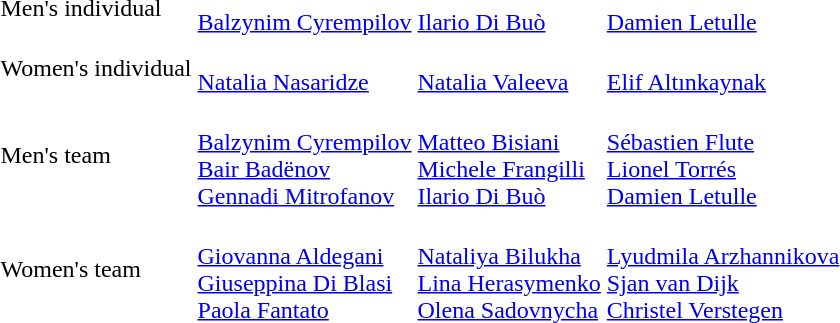<table>
<tr>
<td>Men's individual</td>
<td> <br><a href='#'>Balzynim Cyrempilov</a></td>
<td> <br><a href='#'>Ilario Di Buò</a></td>
<td> <br><a href='#'>Damien Letulle</a></td>
</tr>
<tr>
<td>Women's individual</td>
<td> <br><a href='#'>Natalia Nasaridze</a></td>
<td> <br><a href='#'>Natalia Valeeva</a></td>
<td> <br><a href='#'>Elif Altınkaynak</a></td>
</tr>
<tr>
<td>Men's team</td>
<td> <br><a href='#'>Balzynim Cyrempilov</a> <br> <a href='#'>Bair Badënov</a> <br> <a href='#'>Gennadi Mitrofanov</a></td>
<td> <br><a href='#'>Matteo Bisiani</a> <br> <a href='#'>Michele Frangilli</a> <br> <a href='#'>Ilario Di Buò</a></td>
<td> <br><a href='#'>Sébastien Flute</a> <br> <a href='#'>Lionel Torrés</a> <br> <a href='#'>Damien Letulle</a></td>
</tr>
<tr>
<td>Women's team</td>
<td> <br> <a href='#'>Giovanna Aldegani</a> <br> <a href='#'>Giuseppina Di Blasi</a> <br> <a href='#'>Paola Fantato</a></td>
<td> <br> <a href='#'>Nataliya Bilukha</a> <br> <a href='#'>Lina Herasymenko</a> <br> <a href='#'>Olena Sadovnycha</a></td>
<td> <br> <a href='#'>Lyudmila Arzhannikova</a> <br> <a href='#'>Sjan van Dijk</a> <br> <a href='#'>Christel Verstegen</a></td>
</tr>
</table>
